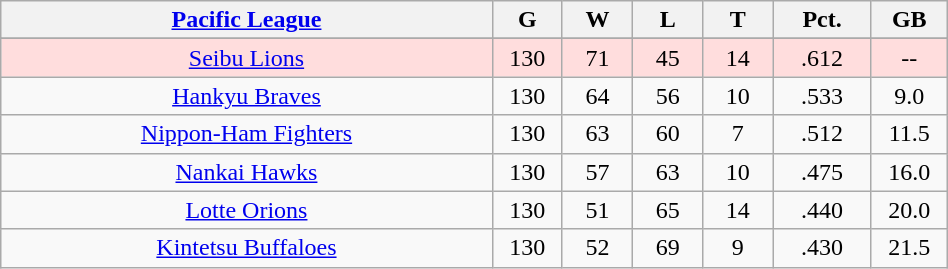<table class="wikitable" width="50%" style="text-align:center;">
<tr>
<th width="35%"><a href='#'>Pacific League</a></th>
<th width="5%">G</th>
<th width="5%">W</th>
<th width="5%">L</th>
<th width="5%">T</th>
<th width="7%">Pct.</th>
<th width="5%">GB</th>
</tr>
<tr align=center>
</tr>
<tr style="background-color:#fdd">
<td><a href='#'>Seibu Lions</a></td>
<td>130</td>
<td>71</td>
<td>45</td>
<td>14</td>
<td>.612</td>
<td>--</td>
</tr>
<tr align=center>
<td><a href='#'>Hankyu Braves</a></td>
<td>130</td>
<td>64</td>
<td>56</td>
<td>10</td>
<td>.533</td>
<td>9.0</td>
</tr>
<tr align=center>
<td><a href='#'>Nippon-Ham Fighters</a></td>
<td>130</td>
<td>63</td>
<td>60</td>
<td>7</td>
<td>.512</td>
<td>11.5</td>
</tr>
<tr align=center>
<td><a href='#'>Nankai Hawks</a></td>
<td>130</td>
<td>57</td>
<td>63</td>
<td>10</td>
<td>.475</td>
<td>16.0</td>
</tr>
<tr align=center>
<td><a href='#'>Lotte Orions</a></td>
<td>130</td>
<td>51</td>
<td>65</td>
<td>14</td>
<td>.440</td>
<td>20.0</td>
</tr>
<tr align=center>
<td><a href='#'>Kintetsu Buffaloes</a></td>
<td>130</td>
<td>52</td>
<td>69</td>
<td>9</td>
<td>.430</td>
<td>21.5</td>
</tr>
</table>
